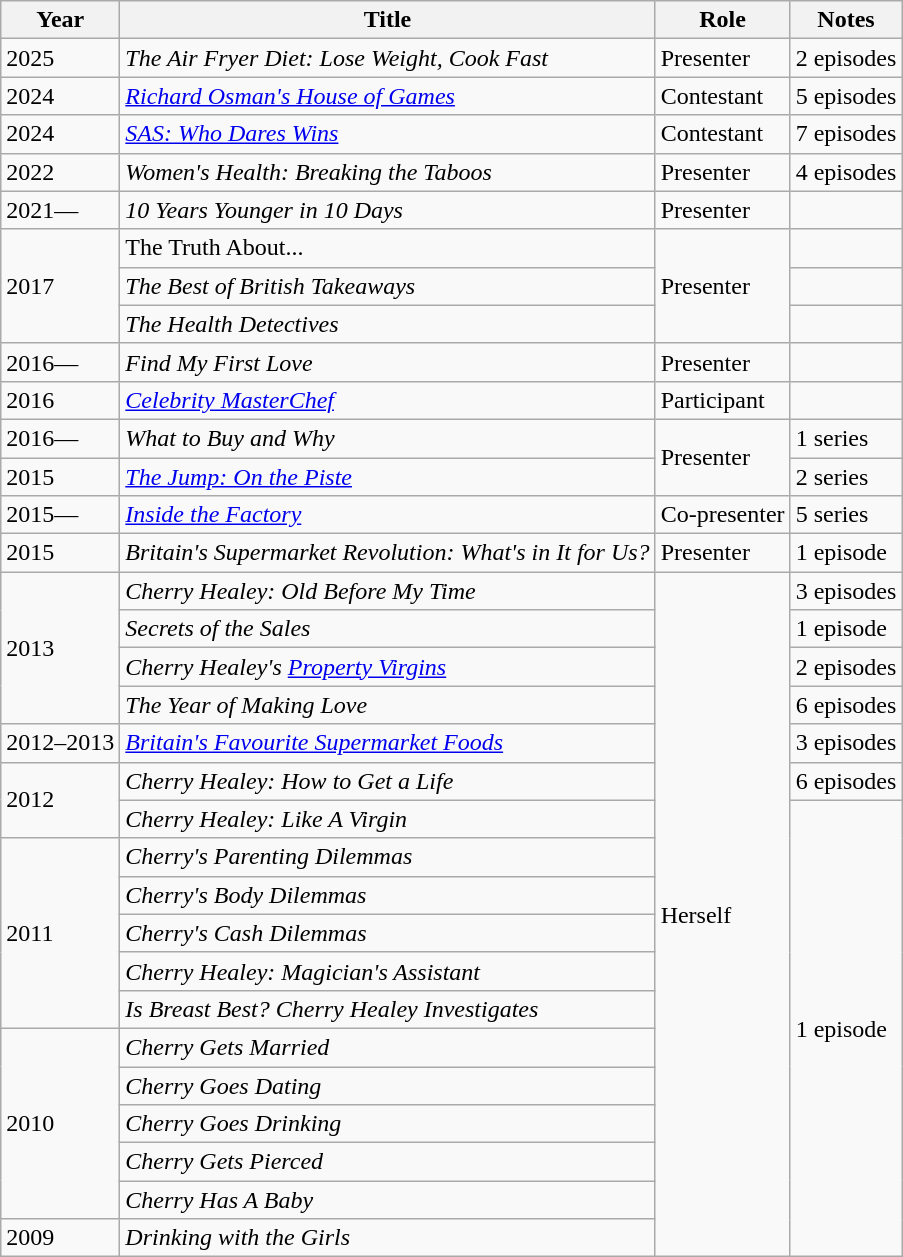<table class="wikitable sortable">
<tr>
<th>Year</th>
<th>Title</th>
<th>Role</th>
<th class="unsortable">Notes</th>
</tr>
<tr>
<td>2025</td>
<td><em>The Air Fryer Diet: Lose Weight, Cook Fast</em></td>
<td>Presenter</td>
<td>2 episodes</td>
</tr>
<tr>
<td>2024</td>
<td><em><a href='#'>Richard Osman's House of Games</a></em></td>
<td>Contestant</td>
<td>5 episodes</td>
</tr>
<tr>
<td>2024</td>
<td><em><a href='#'>SAS: Who Dares Wins</a></em></td>
<td>Contestant</td>
<td>7 episodes</td>
</tr>
<tr>
<td>2022</td>
<td><em>Women's Health: Breaking the Taboos</em></td>
<td>Presenter</td>
<td>4 episodes</td>
</tr>
<tr>
<td>2021—</td>
<td><em>10 Years Younger in 10 Days</em></td>
<td>Presenter</td>
<td></td>
</tr>
<tr>
<td rowspan="3">2017</td>
<td>The Truth About...</td>
<td rowspan="3">Presenter</td>
<td></td>
</tr>
<tr>
<td><em>The Best of British Takeaways</em></td>
<td></td>
</tr>
<tr>
<td><em>The Health Detectives</em></td>
<td></td>
</tr>
<tr>
<td>2016—</td>
<td><em>Find My First Love</em></td>
<td>Presenter</td>
<td></td>
</tr>
<tr>
<td>2016</td>
<td><em><a href='#'>Celebrity MasterChef</a></em></td>
<td>Participant</td>
<td></td>
</tr>
<tr>
<td>2016—</td>
<td><em>What to Buy and Why</em></td>
<td rowspan="2">Presenter</td>
<td>1 series</td>
</tr>
<tr>
<td>2015</td>
<td><em><a href='#'>The Jump: On the Piste</a></em></td>
<td>2 series</td>
</tr>
<tr>
<td>2015—</td>
<td><em><a href='#'>Inside the Factory</a></em></td>
<td>Co-presenter</td>
<td>5 series</td>
</tr>
<tr>
<td>2015</td>
<td><em>Britain's Supermarket Revolution: What's in It for Us?</em></td>
<td>Presenter</td>
<td>1 episode</td>
</tr>
<tr>
<td rowspan=4>2013</td>
<td><em>Cherry Healey: Old Before My Time</em></td>
<td rowspan="18">Herself</td>
<td>3 episodes</td>
</tr>
<tr>
<td><em>Secrets of the Sales</em></td>
<td>1 episode</td>
</tr>
<tr>
<td><em>Cherry Healey's <a href='#'>Property Virgins</a></em></td>
<td>2 episodes</td>
</tr>
<tr>
<td><em>The Year of Making Love</em></td>
<td>6 episodes</td>
</tr>
<tr>
<td>2012–2013</td>
<td><em><a href='#'>Britain's Favourite Supermarket Foods</a></em></td>
<td>3 episodes</td>
</tr>
<tr>
<td rowspan=2>2012</td>
<td><em>Cherry Healey: How to Get a Life</em></td>
<td>6 episodes</td>
</tr>
<tr>
<td><em>Cherry Healey: Like A Virgin</em></td>
<td rowspan="12">1 episode</td>
</tr>
<tr>
<td rowspan=5>2011</td>
<td><em>Cherry's Parenting Dilemmas</em></td>
</tr>
<tr>
<td><em>Cherry's Body Dilemmas</em></td>
</tr>
<tr>
<td><em>Cherry's Cash Dilemmas</em></td>
</tr>
<tr>
<td><em>Cherry Healey: Magician's Assistant</em></td>
</tr>
<tr>
<td><em>Is Breast Best? Cherry Healey Investigates</em></td>
</tr>
<tr>
<td rowspan=5>2010</td>
<td><em>Cherry Gets Married</em></td>
</tr>
<tr>
<td><em>Cherry Goes Dating</em></td>
</tr>
<tr>
<td><em>Cherry Goes Drinking</em></td>
</tr>
<tr>
<td><em>Cherry Gets Pierced</em></td>
</tr>
<tr>
<td><em>Cherry Has A Baby</em></td>
</tr>
<tr>
<td>2009</td>
<td><em>Drinking with the Girls</em></td>
</tr>
</table>
